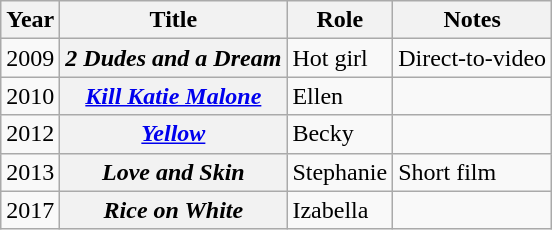<table class="wikitable plainrowheaders sortable">
<tr>
<th scope="col">Year</th>
<th scope="col">Title</th>
<th scope="col">Role</th>
<th class="unsortable">Notes</th>
</tr>
<tr>
<td>2009</td>
<th scope="row"><em>2 Dudes and a Dream</em></th>
<td>Hot girl</td>
<td>Direct-to-video</td>
</tr>
<tr>
<td>2010</td>
<th scope="row"><em><a href='#'>Kill Katie Malone</a></em></th>
<td>Ellen</td>
<td></td>
</tr>
<tr>
<td>2012</td>
<th scope="row"><em><a href='#'>Yellow</a></em></th>
<td>Becky</td>
<td></td>
</tr>
<tr>
<td>2013</td>
<th scope="row"><em>Love and Skin</em></th>
<td>Stephanie</td>
<td>Short film</td>
</tr>
<tr>
<td>2017</td>
<th scope="row"><em>Rice on White</em></th>
<td>Izabella</td>
<td></td>
</tr>
</table>
